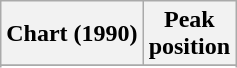<table class="wikitable sortable">
<tr>
<th align="left">Chart (1990)</th>
<th align="center">Peak<br>position</th>
</tr>
<tr>
</tr>
<tr>
</tr>
</table>
